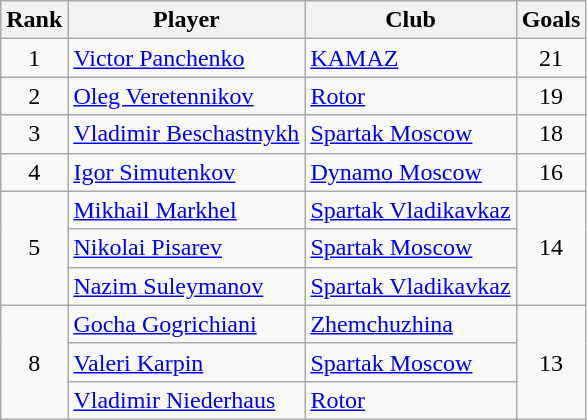<table class="wikitable" style="text-align: center;">
<tr>
<th>Rank</th>
<th>Player</th>
<th>Club</th>
<th>Goals</th>
</tr>
<tr>
<td>1</td>
<td style="text-align: left;"> <a href='#'>Victor Panchenko</a></td>
<td style="text-align: left;"><a href='#'>KAMAZ</a></td>
<td>21</td>
</tr>
<tr>
<td>2</td>
<td style="text-align: left;"> <a href='#'>Oleg Veretennikov</a></td>
<td style="text-align: left;"><a href='#'>Rotor</a></td>
<td>19</td>
</tr>
<tr>
<td>3</td>
<td style="text-align: left;"> <a href='#'>Vladimir Beschastnykh</a></td>
<td style="text-align: left;"><a href='#'>Spartak Moscow</a></td>
<td>18</td>
</tr>
<tr>
<td>4</td>
<td style="text-align: left;"> <a href='#'>Igor Simutenkov</a></td>
<td style="text-align: left;"><a href='#'>Dynamo Moscow</a></td>
<td>16</td>
</tr>
<tr>
<td rowspan="3">5</td>
<td style="text-align: left;"> <a href='#'>Mikhail Markhel</a></td>
<td style="text-align: left;"><a href='#'>Spartak Vladikavkaz</a></td>
<td rowspan="3">14</td>
</tr>
<tr>
<td style="text-align: left;"> <a href='#'>Nikolai Pisarev</a></td>
<td style="text-align: left;"><a href='#'>Spartak Moscow</a></td>
</tr>
<tr>
<td style="text-align: left;"> <a href='#'>Nazim Suleymanov</a></td>
<td style="text-align: left;"><a href='#'>Spartak Vladikavkaz</a></td>
</tr>
<tr>
<td rowspan="3">8</td>
<td style="text-align: left;"> <a href='#'>Gocha Gogrichiani</a></td>
<td style="text-align: left;"><a href='#'>Zhemchuzhina</a></td>
<td rowspan="3">13</td>
</tr>
<tr>
<td style="text-align: left;"> <a href='#'>Valeri Karpin</a></td>
<td style="text-align: left;"><a href='#'>Spartak Moscow</a></td>
</tr>
<tr>
<td style="text-align: left;"> <a href='#'>Vladimir Niederhaus</a></td>
<td style="text-align: left;"><a href='#'>Rotor</a></td>
</tr>
</table>
